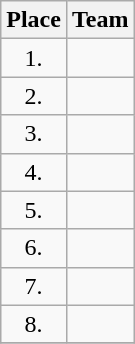<table class="wikitable" style="text-align: center;">
<tr>
<th>Place</th>
<th>Team</th>
</tr>
<tr>
<td>1.</td>
<td style="text-align:left;"><strong></strong> </td>
</tr>
<tr>
<td>2.</td>
<td style="text-align:left;"><strong></strong> </td>
</tr>
<tr>
<td>3.</td>
<td style="text-align:left;"><strong></strong> </td>
</tr>
<tr>
<td>4.</td>
<td style="text-align:left;"><strong></strong> </td>
</tr>
<tr>
<td>5.</td>
<td style="text-align:left;"><strong></strong> </td>
</tr>
<tr>
<td>6.</td>
<td style="text-align:left;"><strong></strong> </td>
</tr>
<tr>
<td>7.</td>
<td style="text-align:left;"><strong></strong> </td>
</tr>
<tr>
<td>8.</td>
<td style="text-align:left;"><strong></strong> </td>
</tr>
<tr>
</tr>
</table>
